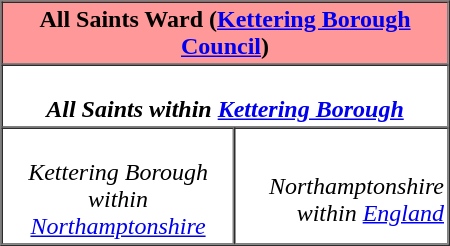<table border=1 cellpadding="2" cellspacing="0" align="right" width=300>
<tr>
<th colspan=2 align=center bgcolor="#ff9999"><strong>All Saints</strong> Ward (<a href='#'>Kettering Borough Council</a>)</th>
</tr>
<tr>
<th colspan=2 alignn=center><br><em>All Saints within <a href='#'>Kettering Borough</a></em></th>
</tr>
<tr>
<td align=center><br><em>Kettering Borough within <a href='#'>Northamptonshire</a></em></td>
<td align=right><br><em>Northamptonshire within <a href='#'>England</a></em></td>
</tr>
</table>
